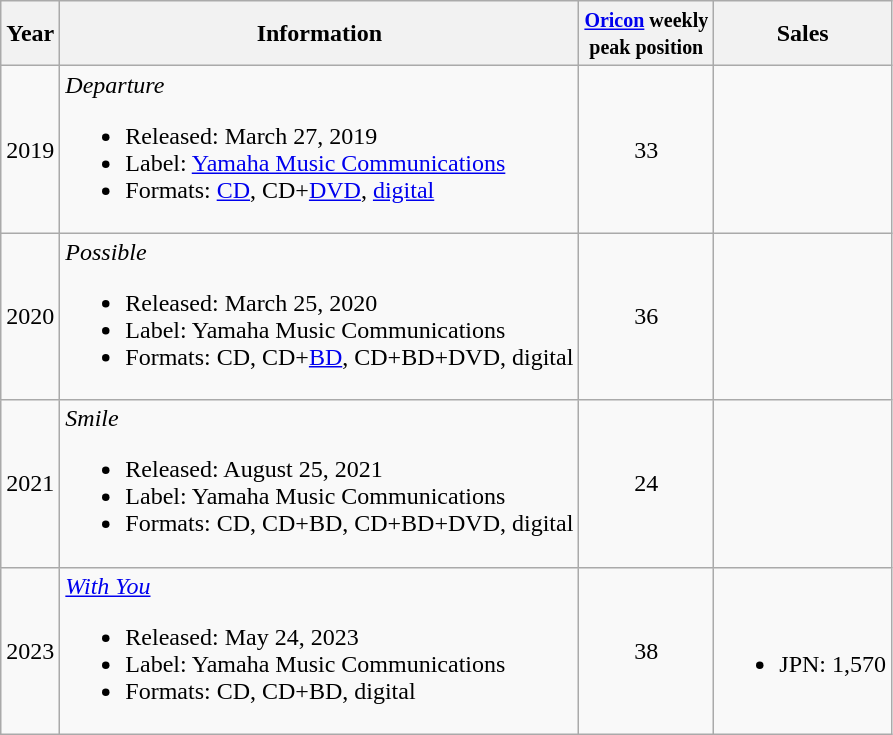<table class="wikitable">
<tr>
<th>Year</th>
<th>Information</th>
<th><small><a href='#'>Oricon</a> weekly<br>peak position</small></th>
<th>Sales<br></th>
</tr>
<tr>
<td>2019</td>
<td><em>Departure</em><br><ul><li>Released: March 27, 2019</li><li>Label: <a href='#'>Yamaha Music Communications</a></li><li>Formats: <a href='#'>CD</a>, CD+<a href='#'>DVD</a>, <a href='#'>digital</a></li></ul></td>
<td style="text-align:center;">33</td>
<td align="left"></td>
</tr>
<tr>
<td>2020</td>
<td><em>Possible</em><br><ul><li>Released: March 25, 2020</li><li>Label: Yamaha Music Communications</li><li>Formats: CD, CD+<a href='#'>BD</a>, CD+BD+DVD, digital</li></ul></td>
<td style="text-align:center;">36</td>
<td align="left"></td>
</tr>
<tr>
<td>2021</td>
<td><em>Smile</em><br><ul><li>Released: August 25, 2021</li><li>Label: Yamaha Music Communications</li><li>Formats: CD, CD+BD, CD+BD+DVD, digital</li></ul></td>
<td style="text-align:center;">24</td>
<td align="left"></td>
</tr>
<tr>
<td>2023</td>
<td><em><a href='#'>With You</a></em><br><ul><li>Released: May 24, 2023</li><li>Label: Yamaha Music Communications</li><li>Formats: CD, CD+BD, digital</li></ul></td>
<td style="text-align:center;">38</td>
<td align="left"><br><ul><li>JPN: 1,570</li></ul></td>
</tr>
</table>
